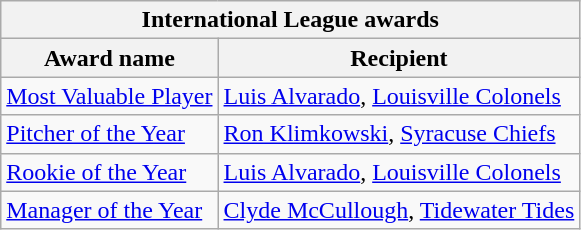<table class="wikitable">
<tr>
<th colspan="2">International League awards</th>
</tr>
<tr>
<th>Award name</th>
<th>Recipient</th>
</tr>
<tr>
<td><a href='#'>Most Valuable Player</a></td>
<td><a href='#'>Luis Alvarado</a>, <a href='#'>Louisville Colonels</a></td>
</tr>
<tr>
<td><a href='#'>Pitcher of the Year</a></td>
<td><a href='#'>Ron Klimkowski</a>, <a href='#'>Syracuse Chiefs</a></td>
</tr>
<tr>
<td><a href='#'>Rookie of the Year</a></td>
<td><a href='#'>Luis Alvarado</a>, <a href='#'>Louisville Colonels</a></td>
</tr>
<tr>
<td><a href='#'>Manager of the Year</a></td>
<td><a href='#'>Clyde McCullough</a>, <a href='#'>Tidewater Tides</a></td>
</tr>
</table>
